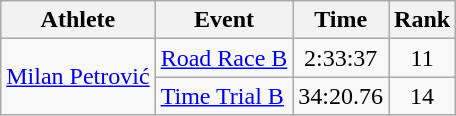<table class=wikitable>
<tr>
<th>Athlete</th>
<th>Event</th>
<th>Time</th>
<th>Rank</th>
</tr>
<tr align=center>
<td align=left rowspan=2><a href='#'>Milan Petrović</a></td>
<td align=left><a href='#'>Road Race B</a></td>
<td>2:33:37</td>
<td>11</td>
</tr>
<tr align=center>
<td align=left><a href='#'>Time Trial B</a></td>
<td>34:20.76</td>
<td>14</td>
</tr>
</table>
